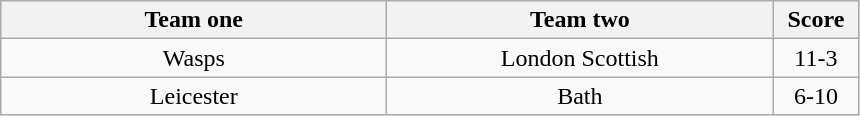<table class="wikitable" style="text-align: center">
<tr>
<th width=250>Team one</th>
<th width=250>Team two</th>
<th width=50>Score</th>
</tr>
<tr>
<td>Wasps</td>
<td>London Scottish</td>
<td>11-3</td>
</tr>
<tr>
<td>Leicester</td>
<td>Bath</td>
<td>6-10</td>
</tr>
</table>
